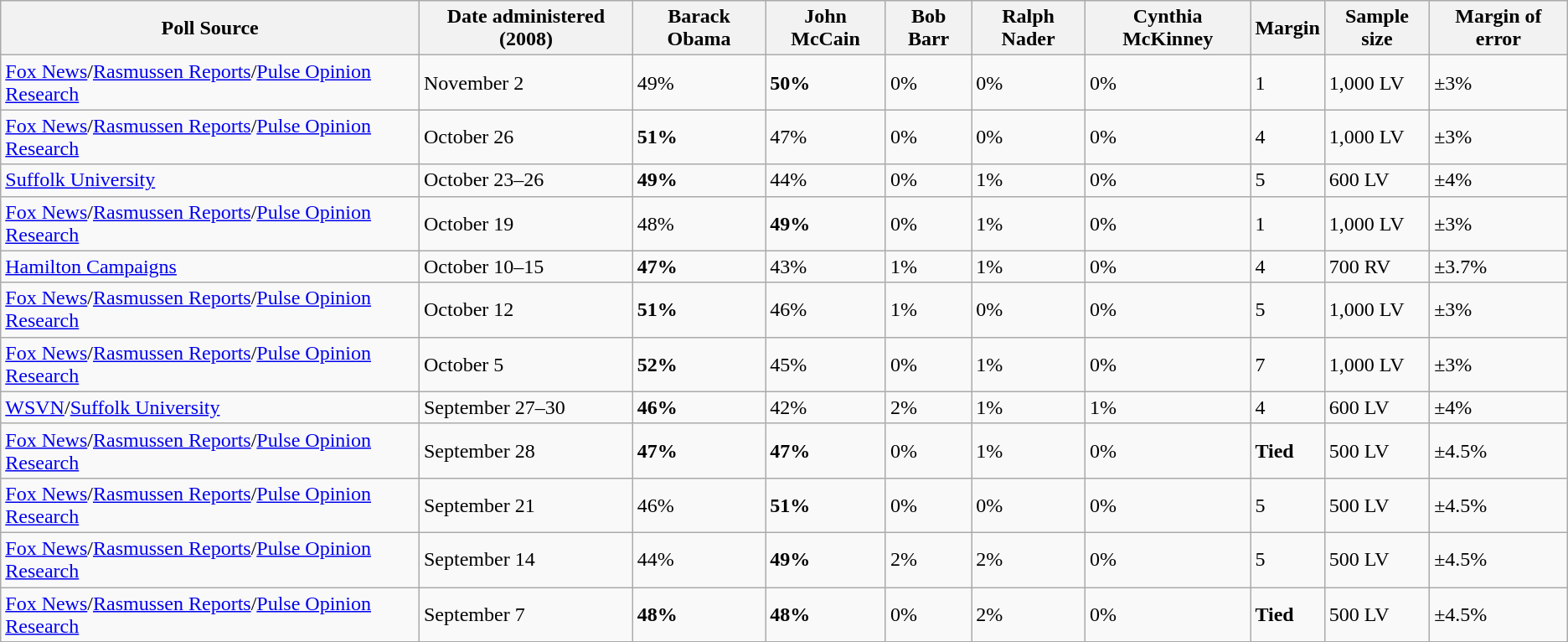<table class="wikitable collapsible">
<tr>
<th>Poll Source</th>
<th>Date administered (2008)</th>
<th>Barack Obama</th>
<th>John McCain</th>
<th>Bob Barr</th>
<th>Ralph Nader</th>
<th>Cynthia McKinney</th>
<th>Margin</th>
<th>Sample size</th>
<th>Margin of error</th>
</tr>
<tr>
<td><a href='#'>Fox News</a>/<a href='#'>Rasmussen Reports</a>/<a href='#'>Pulse Opinion Research</a></td>
<td>November 2</td>
<td>49%</td>
<td><strong>50%</strong></td>
<td>0%</td>
<td>0%</td>
<td>0%</td>
<td>1</td>
<td>1,000 LV</td>
<td>±3%</td>
</tr>
<tr>
<td><a href='#'>Fox News</a>/<a href='#'>Rasmussen Reports</a>/<a href='#'>Pulse Opinion Research</a></td>
<td>October 26</td>
<td><strong>51%</strong></td>
<td>47%</td>
<td>0%</td>
<td>0%</td>
<td>0%</td>
<td>4</td>
<td>1,000 LV</td>
<td>±3%</td>
</tr>
<tr>
<td><a href='#'>Suffolk University</a></td>
<td>October 23–26</td>
<td><strong>49%</strong></td>
<td>44%</td>
<td>0%</td>
<td>1%</td>
<td>0%</td>
<td>5</td>
<td>600 LV</td>
<td>±4%</td>
</tr>
<tr>
<td><a href='#'>Fox News</a>/<a href='#'>Rasmussen Reports</a>/<a href='#'>Pulse Opinion Research</a></td>
<td>October 19</td>
<td>48%</td>
<td><strong>49%</strong></td>
<td>0%</td>
<td>1%</td>
<td>0%</td>
<td>1</td>
<td>1,000 LV</td>
<td>±3%</td>
</tr>
<tr>
<td><a href='#'>Hamilton Campaigns</a></td>
<td>October 10–15</td>
<td><strong>47%</strong></td>
<td>43%</td>
<td>1%</td>
<td>1%</td>
<td>0%</td>
<td>4</td>
<td>700 RV</td>
<td>±3.7%</td>
</tr>
<tr>
<td><a href='#'>Fox News</a>/<a href='#'>Rasmussen Reports</a>/<a href='#'>Pulse Opinion Research</a></td>
<td>October 12</td>
<td><strong>51%</strong></td>
<td>46%</td>
<td>1%</td>
<td>0%</td>
<td>0%</td>
<td>5</td>
<td>1,000 LV</td>
<td>±3%</td>
</tr>
<tr>
<td><a href='#'>Fox News</a>/<a href='#'>Rasmussen Reports</a>/<a href='#'>Pulse Opinion Research</a></td>
<td>October 5</td>
<td><strong>52%</strong></td>
<td>45%</td>
<td>0%</td>
<td>1%</td>
<td>0%</td>
<td>7</td>
<td>1,000 LV</td>
<td>±3%</td>
</tr>
<tr>
<td><a href='#'>WSVN</a>/<a href='#'>Suffolk University</a></td>
<td>September 27–30</td>
<td><strong>46%</strong></td>
<td>42%</td>
<td>2%</td>
<td>1%</td>
<td>1%</td>
<td>4</td>
<td>600 LV</td>
<td>±4%</td>
</tr>
<tr>
<td><a href='#'>Fox News</a>/<a href='#'>Rasmussen Reports</a>/<a href='#'>Pulse Opinion Research</a></td>
<td>September 28</td>
<td><strong>47%</strong></td>
<td><strong>47%</strong></td>
<td>0%</td>
<td>1%</td>
<td>0%</td>
<td><strong>Tied</strong></td>
<td>500 LV</td>
<td>±4.5%</td>
</tr>
<tr>
<td><a href='#'>Fox News</a>/<a href='#'>Rasmussen Reports</a>/<a href='#'>Pulse Opinion Research</a></td>
<td>September 21</td>
<td>46%</td>
<td><strong>51%</strong></td>
<td>0%</td>
<td>0%</td>
<td>0%</td>
<td>5</td>
<td>500 LV</td>
<td>±4.5%</td>
</tr>
<tr>
<td><a href='#'>Fox News</a>/<a href='#'>Rasmussen Reports</a>/<a href='#'>Pulse Opinion Research</a></td>
<td>September 14</td>
<td>44%</td>
<td><strong>49%</strong></td>
<td>2%</td>
<td>2%</td>
<td>0%</td>
<td>5</td>
<td>500 LV</td>
<td>±4.5%</td>
</tr>
<tr>
<td><a href='#'>Fox News</a>/<a href='#'>Rasmussen Reports</a>/<a href='#'>Pulse Opinion Research</a></td>
<td>September 7</td>
<td><strong>48%</strong></td>
<td><strong>48%</strong></td>
<td>0%</td>
<td>2%</td>
<td>0%</td>
<td><strong>Tied</strong></td>
<td>500 LV</td>
<td>±4.5%</td>
</tr>
</table>
